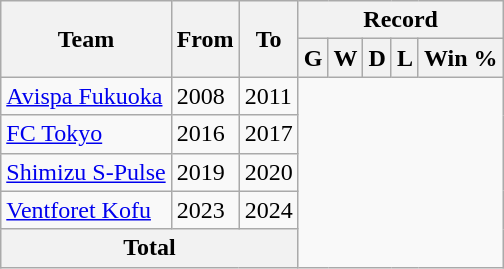<table class="wikitable" style="text-align: center">
<tr>
<th rowspan="2">Team</th>
<th rowspan="2">From</th>
<th rowspan="2">To</th>
<th colspan="5">Record</th>
</tr>
<tr>
<th>G</th>
<th>W</th>
<th>D</th>
<th>L</th>
<th>Win %</th>
</tr>
<tr>
<td align="left"><a href='#'>Avispa Fukuoka</a></td>
<td align="left">2008</td>
<td align="left">2011<br></td>
</tr>
<tr>
<td align="left"><a href='#'>FC Tokyo</a></td>
<td align="left">2016</td>
<td align="left">2017<br></td>
</tr>
<tr>
<td align="left"><a href='#'>Shimizu S-Pulse</a></td>
<td align="left">2019</td>
<td align="left">2020<br></td>
</tr>
<tr>
<td align="left"><a href='#'>Ventforet Kofu</a></td>
<td align="left">2023</td>
<td align="left">2024<br></td>
</tr>
<tr>
<th colspan="3">Total<br></th>
</tr>
</table>
